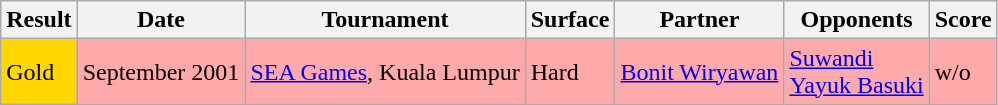<table class="sortable wikitable">
<tr>
<th>Result</th>
<th>Date</th>
<th>Tournament</th>
<th>Surface</th>
<th class="unsortable">Partner</th>
<th class="unsortable">Opponents</th>
<th class="unsortable">Score</th>
</tr>
<tr style="background:#FFAAAA">
<td style="background:gold;">Gold</td>
<td>September 2001</td>
<td style="background:#FFAAAA"><a href='#'>SEA Games</a>, Kuala Lumpur</td>
<td>Hard</td>
<td> <a href='#'>Bonit Wiryawan</a></td>
<td> <a href='#'>Suwandi</a> <br>  <a href='#'>Yayuk Basuki</a></td>
<td>w/o</td>
</tr>
</table>
